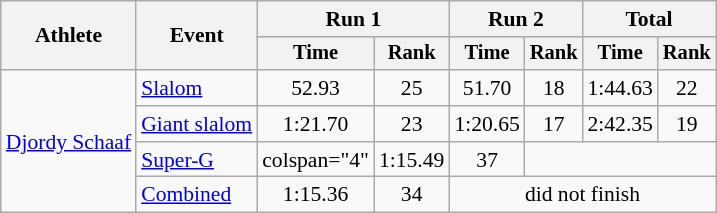<table class="wikitable" style="font-size:90%">
<tr>
<th rowspan=2>Athlete</th>
<th rowspan=2>Event</th>
<th colspan=2>Run 1</th>
<th colspan=2>Run 2</th>
<th colspan=2>Total</th>
</tr>
<tr style="font-size:95%">
<th>Time</th>
<th>Rank</th>
<th>Time</th>
<th>Rank</th>
<th>Time</th>
<th>Rank</th>
</tr>
<tr align=center>
<td align="left" rowspan="4"><a href='#'>Djordy Schaaf</a></td>
<td align="left"><a href='#'>Slalom</a></td>
<td>52.93</td>
<td>25</td>
<td>51.70</td>
<td>18</td>
<td>1:44.63</td>
<td>22</td>
</tr>
<tr align=center>
<td align="left"><a href='#'>Giant slalom</a></td>
<td>1:21.70</td>
<td>23</td>
<td>1:20.65</td>
<td>17</td>
<td>2:42.35</td>
<td>19</td>
</tr>
<tr align=center>
<td align="left"><a href='#'>Super-G</a></td>
<td>colspan="4" </td>
<td>1:15.49</td>
<td>37</td>
</tr>
<tr align=center>
<td align="left"><a href='#'>Combined</a></td>
<td>1:15.36</td>
<td>34</td>
<td colspan=4>did not finish</td>
</tr>
</table>
